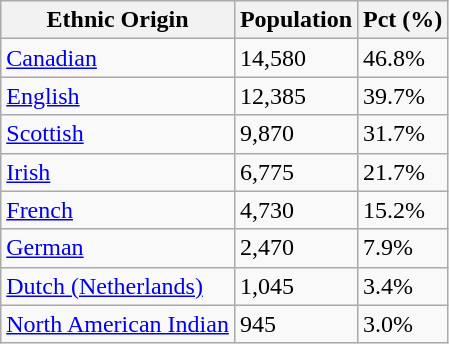<table class="wikitable">
<tr>
<th>Ethnic Origin</th>
<th>Population</th>
<th>Pct (%)</th>
</tr>
<tr>
<td><a href='#'>Canadian</a></td>
<td>14,580</td>
<td>46.8%</td>
</tr>
<tr>
<td><a href='#'>English</a></td>
<td>12,385</td>
<td>39.7%</td>
</tr>
<tr>
<td><a href='#'>Scottish</a></td>
<td>9,870</td>
<td>31.7%</td>
</tr>
<tr>
<td><a href='#'>Irish</a></td>
<td>6,775</td>
<td>21.7%</td>
</tr>
<tr>
<td><a href='#'>French</a></td>
<td>4,730</td>
<td>15.2%</td>
</tr>
<tr>
<td><a href='#'>German</a></td>
<td>2,470</td>
<td>7.9%</td>
</tr>
<tr>
<td><a href='#'>Dutch (Netherlands)</a></td>
<td>1,045</td>
<td>3.4%</td>
</tr>
<tr>
<td><a href='#'>North American Indian</a></td>
<td>945</td>
<td>3.0%</td>
</tr>
</table>
